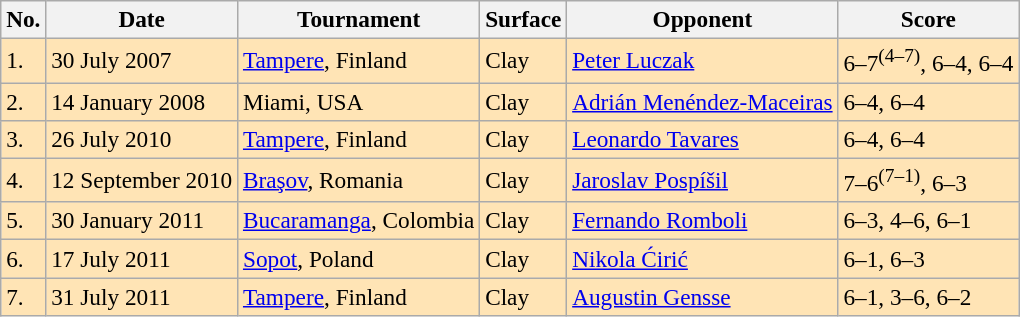<table class="sortable wikitable" style=font-size:97%>
<tr>
<th>No.</th>
<th>Date</th>
<th>Tournament</th>
<th>Surface</th>
<th>Opponent</th>
<th>Score</th>
</tr>
<tr style="background:moccasin;">
<td>1.</td>
<td>30 July 2007</td>
<td><a href='#'>Tampere</a>, Finland</td>
<td>Clay</td>
<td> <a href='#'>Peter Luczak</a></td>
<td>6–7<sup>(4–7)</sup>, 6–4, 6–4</td>
</tr>
<tr style="background:moccasin;">
<td>2.</td>
<td>14 January 2008</td>
<td>Miami, USA</td>
<td>Clay</td>
<td> <a href='#'>Adrián Menéndez-Maceiras</a></td>
<td>6–4, 6–4</td>
</tr>
<tr style="background:moccasin;">
<td>3.</td>
<td>26 July 2010</td>
<td><a href='#'>Tampere</a>, Finland</td>
<td>Clay</td>
<td> <a href='#'>Leonardo Tavares</a></td>
<td>6–4, 6–4</td>
</tr>
<tr style="background:moccasin;">
<td>4.</td>
<td>12 September 2010</td>
<td><a href='#'>Braşov</a>, Romania</td>
<td>Clay</td>
<td> <a href='#'>Jaroslav Pospíšil</a></td>
<td>7–6<sup>(7–1)</sup>, 6–3</td>
</tr>
<tr style="background:moccasin;">
<td>5.</td>
<td>30 January 2011</td>
<td><a href='#'>Bucaramanga</a>, Colombia</td>
<td>Clay</td>
<td> <a href='#'>Fernando Romboli</a></td>
<td>6–3, 4–6, 6–1</td>
</tr>
<tr style="background:moccasin;">
<td>6.</td>
<td>17 July 2011</td>
<td><a href='#'>Sopot</a>, Poland</td>
<td>Clay</td>
<td> <a href='#'>Nikola Ćirić</a></td>
<td>6–1, 6–3</td>
</tr>
<tr style="background:moccasin;">
<td>7.</td>
<td>31 July 2011</td>
<td><a href='#'>Tampere</a>, Finland</td>
<td>Clay</td>
<td> <a href='#'>Augustin Gensse</a></td>
<td>6–1, 3–6, 6–2</td>
</tr>
</table>
